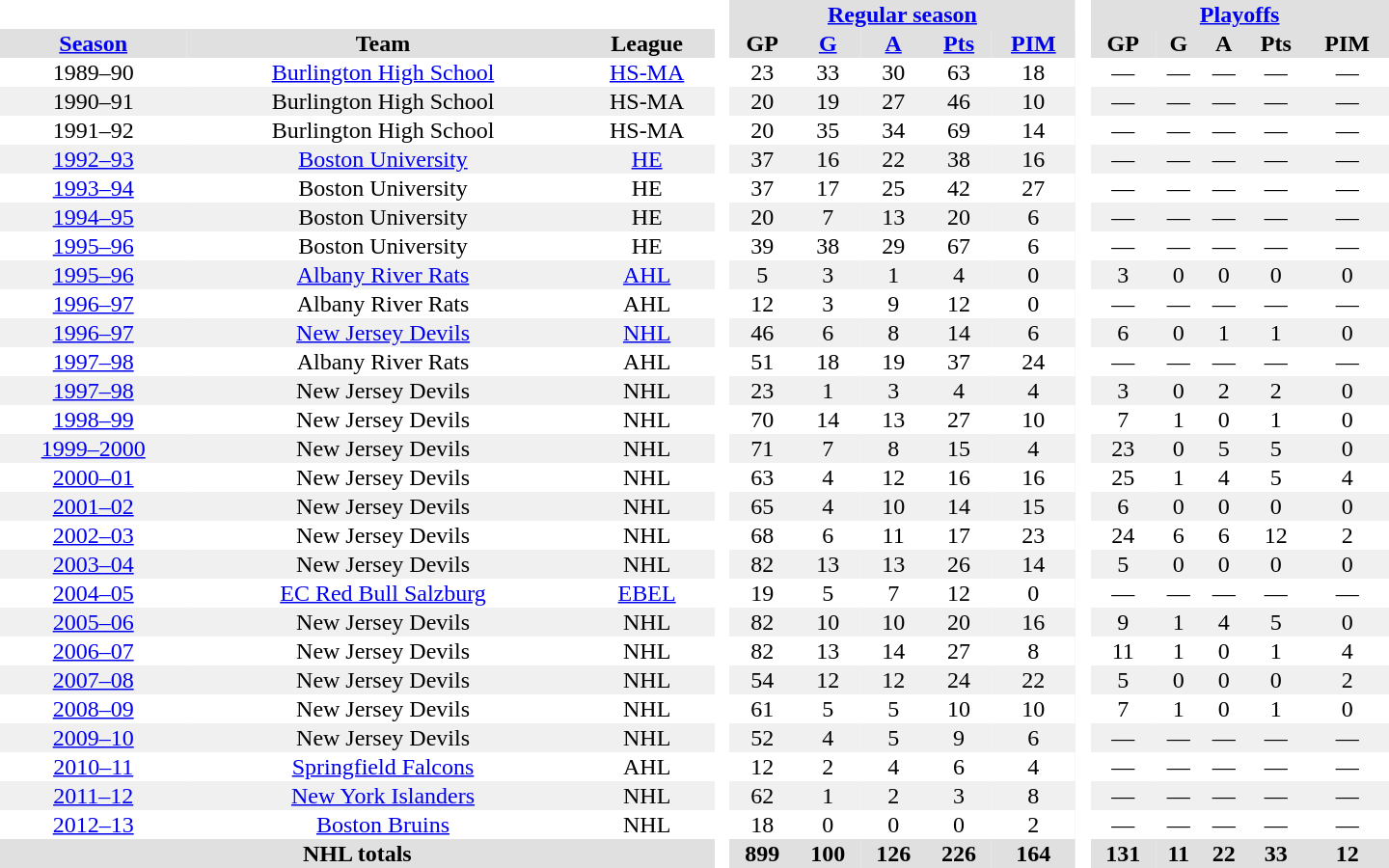<table border="0" cellpadding="1" cellspacing="0" style="text-align:center; width:60em;">
<tr style="background:#e0e0e0;">
<th colspan="3"  bgcolor="#ffffff"> </th>
<th rowspan="99" bgcolor="#ffffff"> </th>
<th colspan="5"><a href='#'>Regular season</a></th>
<th rowspan="99" bgcolor="#ffffff"> </th>
<th colspan="5"><a href='#'>Playoffs</a></th>
</tr>
<tr style="background:#e0e0e0;">
<th><a href='#'>Season</a></th>
<th>Team</th>
<th>League</th>
<th>GP</th>
<th><a href='#'>G</a></th>
<th><a href='#'>A</a></th>
<th><a href='#'>Pts</a></th>
<th><a href='#'>PIM</a></th>
<th>GP</th>
<th>G</th>
<th>A</th>
<th>Pts</th>
<th>PIM</th>
</tr>
<tr>
<td>1989–90</td>
<td><a href='#'>Burlington High School</a></td>
<td><a href='#'>HS-MA</a></td>
<td>23</td>
<td>33</td>
<td>30</td>
<td>63</td>
<td>18</td>
<td>—</td>
<td>—</td>
<td>—</td>
<td>—</td>
<td>—</td>
</tr>
<tr style="background:#f0f0f0;">
<td>1990–91</td>
<td>Burlington High School</td>
<td>HS-MA</td>
<td>20</td>
<td>19</td>
<td>27</td>
<td>46</td>
<td>10</td>
<td>—</td>
<td>—</td>
<td>—</td>
<td>—</td>
<td>—</td>
</tr>
<tr>
<td>1991–92</td>
<td>Burlington High School</td>
<td>HS-MA</td>
<td>20</td>
<td>35</td>
<td>34</td>
<td>69</td>
<td>14</td>
<td>—</td>
<td>—</td>
<td>—</td>
<td>—</td>
<td>—</td>
</tr>
<tr style="background:#f0f0f0;">
<td><a href='#'>1992–93</a></td>
<td><a href='#'>Boston University</a></td>
<td><a href='#'>HE</a></td>
<td>37</td>
<td>16</td>
<td>22</td>
<td>38</td>
<td>16</td>
<td>—</td>
<td>—</td>
<td>—</td>
<td>—</td>
<td>—</td>
</tr>
<tr>
<td><a href='#'>1993–94</a></td>
<td>Boston University</td>
<td>HE</td>
<td>37</td>
<td>17</td>
<td>25</td>
<td>42</td>
<td>27</td>
<td>—</td>
<td>—</td>
<td>—</td>
<td>—</td>
<td>—</td>
</tr>
<tr style="background:#f0f0f0;">
<td><a href='#'>1994–95</a></td>
<td>Boston University</td>
<td>HE</td>
<td>20</td>
<td>7</td>
<td>13</td>
<td>20</td>
<td>6</td>
<td>—</td>
<td>—</td>
<td>—</td>
<td>—</td>
<td>—</td>
</tr>
<tr>
<td><a href='#'>1995–96</a></td>
<td>Boston University</td>
<td>HE</td>
<td>39</td>
<td>38</td>
<td>29</td>
<td>67</td>
<td>6</td>
<td>—</td>
<td>—</td>
<td>—</td>
<td>—</td>
<td>—</td>
</tr>
<tr style="background:#f0f0f0;">
<td><a href='#'>1995–96</a></td>
<td><a href='#'>Albany River Rats</a></td>
<td><a href='#'>AHL</a></td>
<td>5</td>
<td>3</td>
<td>1</td>
<td>4</td>
<td>0</td>
<td>3</td>
<td>0</td>
<td>0</td>
<td>0</td>
<td>0</td>
</tr>
<tr>
<td><a href='#'>1996–97</a></td>
<td>Albany River Rats</td>
<td>AHL</td>
<td>12</td>
<td>3</td>
<td>9</td>
<td>12</td>
<td>0</td>
<td>—</td>
<td>—</td>
<td>—</td>
<td>—</td>
<td>—</td>
</tr>
<tr style="background:#f0f0f0;">
<td><a href='#'>1996–97</a></td>
<td><a href='#'>New Jersey Devils</a></td>
<td><a href='#'>NHL</a></td>
<td>46</td>
<td>6</td>
<td>8</td>
<td>14</td>
<td>6</td>
<td>6</td>
<td>0</td>
<td>1</td>
<td>1</td>
<td>0</td>
</tr>
<tr>
<td><a href='#'>1997–98</a></td>
<td>Albany River Rats</td>
<td>AHL</td>
<td>51</td>
<td>18</td>
<td>19</td>
<td>37</td>
<td>24</td>
<td>—</td>
<td>—</td>
<td>—</td>
<td>—</td>
<td>—</td>
</tr>
<tr style="background:#f0f0f0;">
<td><a href='#'>1997–98</a></td>
<td>New Jersey Devils</td>
<td>NHL</td>
<td>23</td>
<td>1</td>
<td>3</td>
<td>4</td>
<td>4</td>
<td>3</td>
<td>0</td>
<td>2</td>
<td>2</td>
<td>0</td>
</tr>
<tr>
<td><a href='#'>1998–99</a></td>
<td>New Jersey Devils</td>
<td>NHL</td>
<td>70</td>
<td>14</td>
<td>13</td>
<td>27</td>
<td>10</td>
<td>7</td>
<td>1</td>
<td>0</td>
<td>1</td>
<td>0</td>
</tr>
<tr style="background:#f0f0f0;">
<td><a href='#'>1999–2000</a></td>
<td>New Jersey Devils</td>
<td>NHL</td>
<td>71</td>
<td>7</td>
<td>8</td>
<td>15</td>
<td>4</td>
<td>23</td>
<td>0</td>
<td>5</td>
<td>5</td>
<td>0</td>
</tr>
<tr>
<td><a href='#'>2000–01</a></td>
<td>New Jersey Devils</td>
<td>NHL</td>
<td>63</td>
<td>4</td>
<td>12</td>
<td>16</td>
<td>16</td>
<td>25</td>
<td>1</td>
<td>4</td>
<td>5</td>
<td>4</td>
</tr>
<tr style="background:#f0f0f0;">
<td><a href='#'>2001–02</a></td>
<td>New Jersey Devils</td>
<td>NHL</td>
<td>65</td>
<td>4</td>
<td>10</td>
<td>14</td>
<td>15</td>
<td>6</td>
<td>0</td>
<td>0</td>
<td>0</td>
<td>0</td>
</tr>
<tr>
<td><a href='#'>2002–03</a></td>
<td>New Jersey Devils</td>
<td>NHL</td>
<td>68</td>
<td>6</td>
<td>11</td>
<td>17</td>
<td>23</td>
<td>24</td>
<td>6</td>
<td>6</td>
<td>12</td>
<td>2</td>
</tr>
<tr style="background:#f0f0f0;">
<td><a href='#'>2003–04</a></td>
<td>New Jersey Devils</td>
<td>NHL</td>
<td>82</td>
<td>13</td>
<td>13</td>
<td>26</td>
<td>14</td>
<td>5</td>
<td>0</td>
<td>0</td>
<td>0</td>
<td>0</td>
</tr>
<tr>
<td><a href='#'>2004–05</a></td>
<td><a href='#'>EC Red Bull Salzburg</a></td>
<td><a href='#'>EBEL</a></td>
<td>19</td>
<td>5</td>
<td>7</td>
<td>12</td>
<td>0</td>
<td>—</td>
<td>—</td>
<td>—</td>
<td>—</td>
<td>—</td>
</tr>
<tr style="background:#f0f0f0;">
<td><a href='#'>2005–06</a></td>
<td>New Jersey Devils</td>
<td>NHL</td>
<td>82</td>
<td>10</td>
<td>10</td>
<td>20</td>
<td>16</td>
<td>9</td>
<td>1</td>
<td>4</td>
<td>5</td>
<td>0</td>
</tr>
<tr>
<td><a href='#'>2006–07</a></td>
<td>New Jersey Devils</td>
<td>NHL</td>
<td>82</td>
<td>13</td>
<td>14</td>
<td>27</td>
<td>8</td>
<td>11</td>
<td>1</td>
<td>0</td>
<td>1</td>
<td>4</td>
</tr>
<tr style="background:#f0f0f0;">
<td><a href='#'>2007–08</a></td>
<td>New Jersey Devils</td>
<td>NHL</td>
<td>54</td>
<td>12</td>
<td>12</td>
<td>24</td>
<td>22</td>
<td>5</td>
<td>0</td>
<td>0</td>
<td>0</td>
<td>2</td>
</tr>
<tr>
<td><a href='#'>2008–09</a></td>
<td>New Jersey Devils</td>
<td>NHL</td>
<td>61</td>
<td>5</td>
<td>5</td>
<td>10</td>
<td>10</td>
<td>7</td>
<td>1</td>
<td>0</td>
<td>1</td>
<td>0</td>
</tr>
<tr style="background:#f0f0f0;">
<td><a href='#'>2009–10</a></td>
<td>New Jersey Devils</td>
<td>NHL</td>
<td>52</td>
<td>4</td>
<td>5</td>
<td>9</td>
<td>6</td>
<td>—</td>
<td>—</td>
<td>—</td>
<td>—</td>
<td>—</td>
</tr>
<tr>
<td><a href='#'>2010–11</a></td>
<td><a href='#'>Springfield Falcons</a></td>
<td>AHL</td>
<td>12</td>
<td>2</td>
<td>4</td>
<td>6</td>
<td>4</td>
<td>—</td>
<td>—</td>
<td>—</td>
<td>—</td>
<td>—</td>
</tr>
<tr style="background:#f0f0f0;">
<td><a href='#'>2011–12</a></td>
<td><a href='#'>New York Islanders</a></td>
<td>NHL</td>
<td>62</td>
<td>1</td>
<td>2</td>
<td>3</td>
<td>8</td>
<td>—</td>
<td>—</td>
<td>—</td>
<td>—</td>
<td>—</td>
</tr>
<tr>
<td><a href='#'>2012–13</a></td>
<td><a href='#'>Boston Bruins</a></td>
<td>NHL</td>
<td>18</td>
<td>0</td>
<td>0</td>
<td>0</td>
<td>2</td>
<td>—</td>
<td>—</td>
<td>—</td>
<td>—</td>
<td>—</td>
</tr>
<tr bgcolor="#e0e0e0">
<th colspan="3">NHL totals</th>
<th>899</th>
<th>100</th>
<th>126</th>
<th>226</th>
<th>164</th>
<th>131</th>
<th>11</th>
<th>22</th>
<th>33</th>
<th>12</th>
</tr>
</table>
